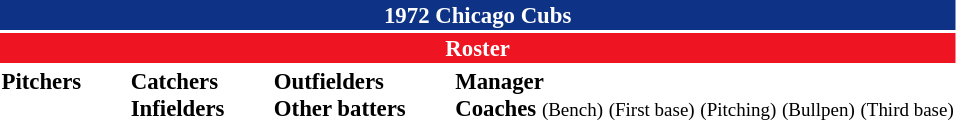<table class="toccolours" style="font-size: 95%;">
<tr>
<th colspan="10" style="background-color: #0e3386; color: white; text-align: center;">1972 Chicago Cubs</th>
</tr>
<tr>
<td colspan="10" style="background-color: #EE1422; color: white; text-align: center;"><strong>Roster</strong></td>
</tr>
<tr>
<td valign="top"><strong>Pitchers</strong><br>













</td>
<td width="25px"></td>
<td valign="top"><strong>Catchers</strong><br>




<strong>Infielders</strong>











</td>
<td width="25px"></td>
<td valign="top"><strong>Outfielders</strong><br>






<strong>Other batters</strong>

</td>
<td width="25px"></td>
<td valign="top"><strong>Manager</strong><br>

<strong>Coaches</strong>
 <small>(Bench)</small>
 <small>(First base)</small>
 <small>(Pitching)</small>
 <small>(Bullpen)</small>
 <small>(Third base)</small></td>
</tr>
<tr>
</tr>
</table>
